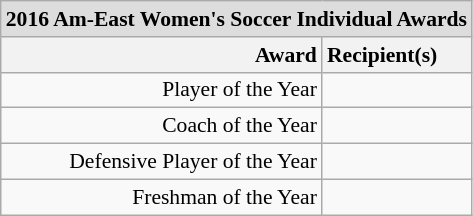<table class="wikitable" style="white-space:nowrap; font-size:90%;">
<tr>
<td colspan="7" style="text-align:center; background:#ddd;"><strong>2016 Am-East Women's Soccer Individual Awards</strong></td>
</tr>
<tr>
<th style="text-align:right;">Award</th>
<th style="text-align:left;">Recipient(s)</th>
</tr>
<tr>
<td style="text-align:right;">Player of the Year</td>
<td style="text-align:left;"></td>
</tr>
<tr>
<td style="text-align:right;">Coach of the Year</td>
<td style="text-align:left;"></td>
</tr>
<tr>
<td style="text-align:right;">Defensive Player of the Year</td>
<td style="text-align:left;"></td>
</tr>
<tr>
<td style="text-align:right;">Freshman of the Year</td>
<td style="text-align:left;"></td>
</tr>
</table>
